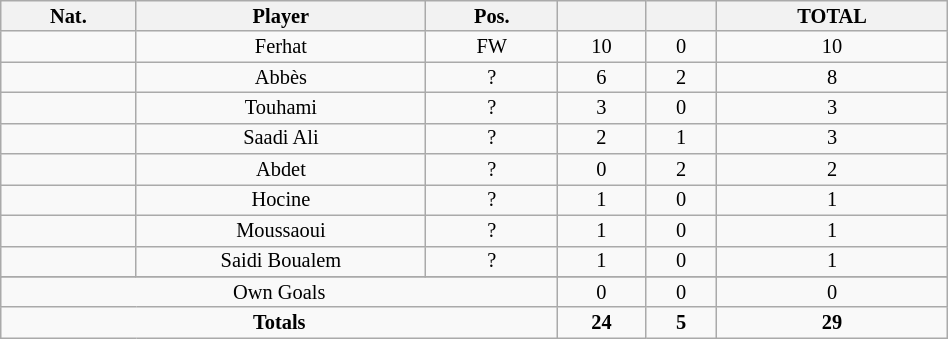<table class="wikitable sortable alternance"  style="font-size:85%; text-align:center; line-height:14px; width:50%;">
<tr>
<th width=10>Nat.</th>
<th width=60>Player</th>
<th width=10>Pos.</th>
<th width=10></th>
<th width=10></th>
<th width=10>TOTAL</th>
</tr>
<tr>
<td></td>
<td>Ferhat</td>
<td>FW</td>
<td>10</td>
<td>0</td>
<td>10</td>
</tr>
<tr>
<td></td>
<td>Abbès</td>
<td>?</td>
<td>6</td>
<td>2</td>
<td>8</td>
</tr>
<tr>
<td></td>
<td>Touhami</td>
<td>?</td>
<td>3</td>
<td>0</td>
<td>3</td>
</tr>
<tr>
<td></td>
<td>Saadi Ali</td>
<td>?</td>
<td>2</td>
<td>1</td>
<td>3</td>
</tr>
<tr>
<td></td>
<td>Abdet</td>
<td>?</td>
<td>0</td>
<td>2</td>
<td>2</td>
</tr>
<tr>
<td></td>
<td>Hocine</td>
<td>?</td>
<td>1</td>
<td>0</td>
<td>1</td>
</tr>
<tr>
<td></td>
<td>Moussaoui</td>
<td>?</td>
<td>1</td>
<td>0</td>
<td>1</td>
</tr>
<tr>
<td></td>
<td>Saidi Boualem</td>
<td>?</td>
<td>1</td>
<td>0</td>
<td>1</td>
</tr>
<tr>
</tr>
<tr class="sortbottom">
<td colspan="3">Own Goals</td>
<td>0</td>
<td>0</td>
<td>0</td>
</tr>
<tr class="sortbottom">
<td colspan="3"><strong>Totals</strong></td>
<td><strong>24</strong></td>
<td><strong>5</strong></td>
<td><strong>29</strong></td>
</tr>
</table>
